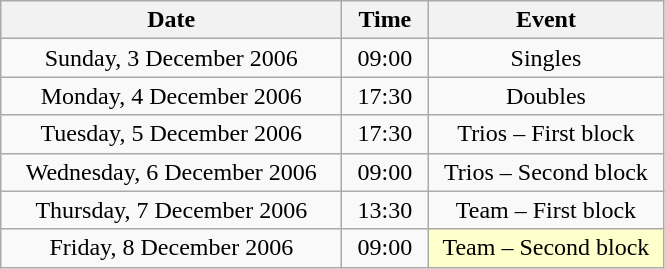<table class = "wikitable" style="text-align:center;">
<tr>
<th width=220>Date</th>
<th width=50>Time</th>
<th width=150>Event</th>
</tr>
<tr>
<td>Sunday, 3 December 2006</td>
<td>09:00</td>
<td>Singles</td>
</tr>
<tr>
<td>Monday, 4 December 2006</td>
<td>17:30</td>
<td>Doubles</td>
</tr>
<tr>
<td>Tuesday, 5 December 2006</td>
<td>17:30</td>
<td>Trios – First block</td>
</tr>
<tr>
<td>Wednesday, 6 December 2006</td>
<td>09:00</td>
<td>Trios – Second block</td>
</tr>
<tr>
<td>Thursday, 7 December 2006</td>
<td>13:30</td>
<td>Team – First block</td>
</tr>
<tr>
<td>Friday, 8 December 2006</td>
<td>09:00</td>
<td bgcolor=ffffcc>Team – Second block</td>
</tr>
</table>
